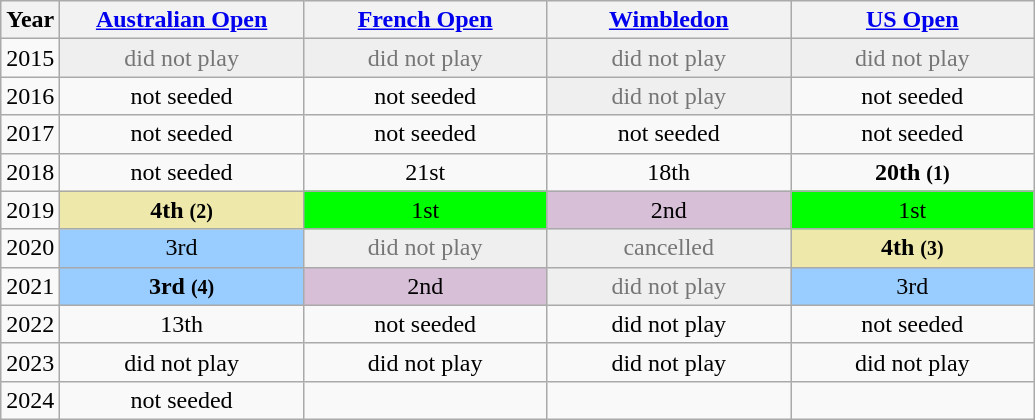<table class=wikitable style=text-align:center>
<tr>
<th>Year</th>
<th width=155><a href='#'>Australian Open</a></th>
<th width=155><a href='#'>French Open</a></th>
<th width=155><a href='#'>Wimbledon</a></th>
<th width=155><a href='#'>US Open</a></th>
</tr>
<tr>
<td>2015</td>
<td style=color:#767676 bgcolor=efefef>did not play</td>
<td style=color:#767676 bgcolor=efefef>did not play</td>
<td style=color:#767676 bgcolor=efefef>did not play</td>
<td style=color:#767676 bgcolor=efefef>did not play</td>
</tr>
<tr>
<td>2016</td>
<td>not seeded</td>
<td>not seeded</td>
<td style=color:#767676 bgcolor=efefef>did not play</td>
<td>not seeded</td>
</tr>
<tr>
<td>2017</td>
<td>not seeded</td>
<td>not seeded</td>
<td>not seeded</td>
<td>not seeded</td>
</tr>
<tr>
<td>2018</td>
<td>not seeded</td>
<td>21st</td>
<td>18th</td>
<td><strong>20th <small>(1)</small></strong></td>
</tr>
<tr>
<td>2019</td>
<td bgcolor="eee8aa"><strong>4th <small>(2)</small></strong></td>
<td bgcolor="lime">1st</td>
<td bgcolor="thistle">2nd</td>
<td bgcolor="lime">1st</td>
</tr>
<tr>
<td>2020</td>
<td bgcolor=99ccff>3rd</td>
<td style=color:#767676 bgcolor=efefef>did not play</td>
<td style=color:#767676 bgcolor=efefef>cancelled</td>
<td bgcolor=eee8aa><strong>4th <small>(3)</small></strong></td>
</tr>
<tr>
<td>2021</td>
<td bgcolor=99ccff><strong>3rd <small>(4)</small></strong></td>
<td bgcolor="thistle">2nd</td>
<td style=color:#767676 bgcolor=efefef>did not play</td>
<td bgcolor=99ccff>3rd</td>
</tr>
<tr>
<td>2022</td>
<td>13th</td>
<td>not seeded</td>
<td>did not play</td>
<td>not seeded</td>
</tr>
<tr>
<td>2023</td>
<td>did not play</td>
<td>did not play</td>
<td>did not play</td>
<td>did not play</td>
</tr>
<tr>
<td>2024</td>
<td>not seeded</td>
<td></td>
<td></td>
<td></td>
</tr>
</table>
